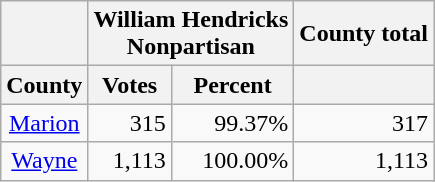<table class="wikitable sortable" style="text-align:right">
<tr>
<th></th>
<th align=center colspan=2>William Hendricks<br>Nonpartisan</th>
<th align=center>County total</th>
</tr>
<tr>
<th align=center>County</th>
<th align=center>Votes</th>
<th align=center>Percent</th>
<th></th>
</tr>
<tr>
<td align=center><a href='#'>Marion</a></td>
<td align=right>315</td>
<td align=right>99.37%</td>
<td align=right>317</td>
</tr>
<tr>
<td align=center><a href='#'>Wayne</a></td>
<td align=right>1,113</td>
<td align=right>100.00%</td>
<td align=right>1,113</td>
</tr>
</table>
